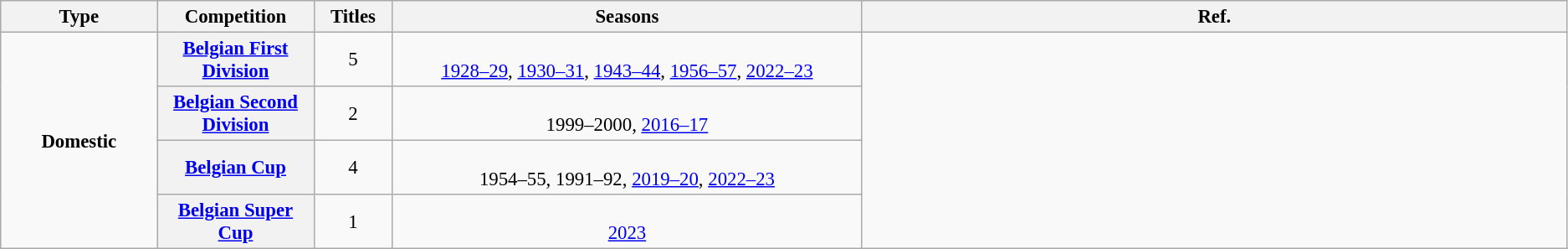<table class="wikitable plainrowheaders" style="font-size:95%; text-align:center;">
<tr>
<th style="width: 10%;">Type</th>
<th style="width: 10%;">Competition</th>
<th style="width: 5%;">Titles</th>
<th style="width: 30%;">Seasons</th>
<th>Ref.</th>
</tr>
<tr>
<td rowspan="4"><strong>Domestic</strong></td>
<th scope=col><a href='#'>Belgian First Division</a></th>
<td>5</td>
<td><br><a href='#'>1928–29</a>, 
<a href='#'>1930–31</a>, 
<a href='#'>1943–44</a>, 
<a href='#'>1956–57</a>, 
<a href='#'>2022–23</a></td>
<td rowspan="4"></td>
</tr>
<tr>
<th scope=col><a href='#'>Belgian Second Division</a></th>
<td>2</td>
<td><br>1999–2000,
<a href='#'>2016–17</a></td>
</tr>
<tr>
<th scope=col><a href='#'>Belgian Cup</a></th>
<td>4</td>
<td><br>1954–55, 
1991–92, 
<a href='#'>2019–20</a>, <a href='#'>2022–23</a></td>
</tr>
<tr>
<th scope=col><a href='#'>Belgian Super Cup</a></th>
<td>1</td>
<td><br><a href='#'>2023</a></td>
</tr>
</table>
